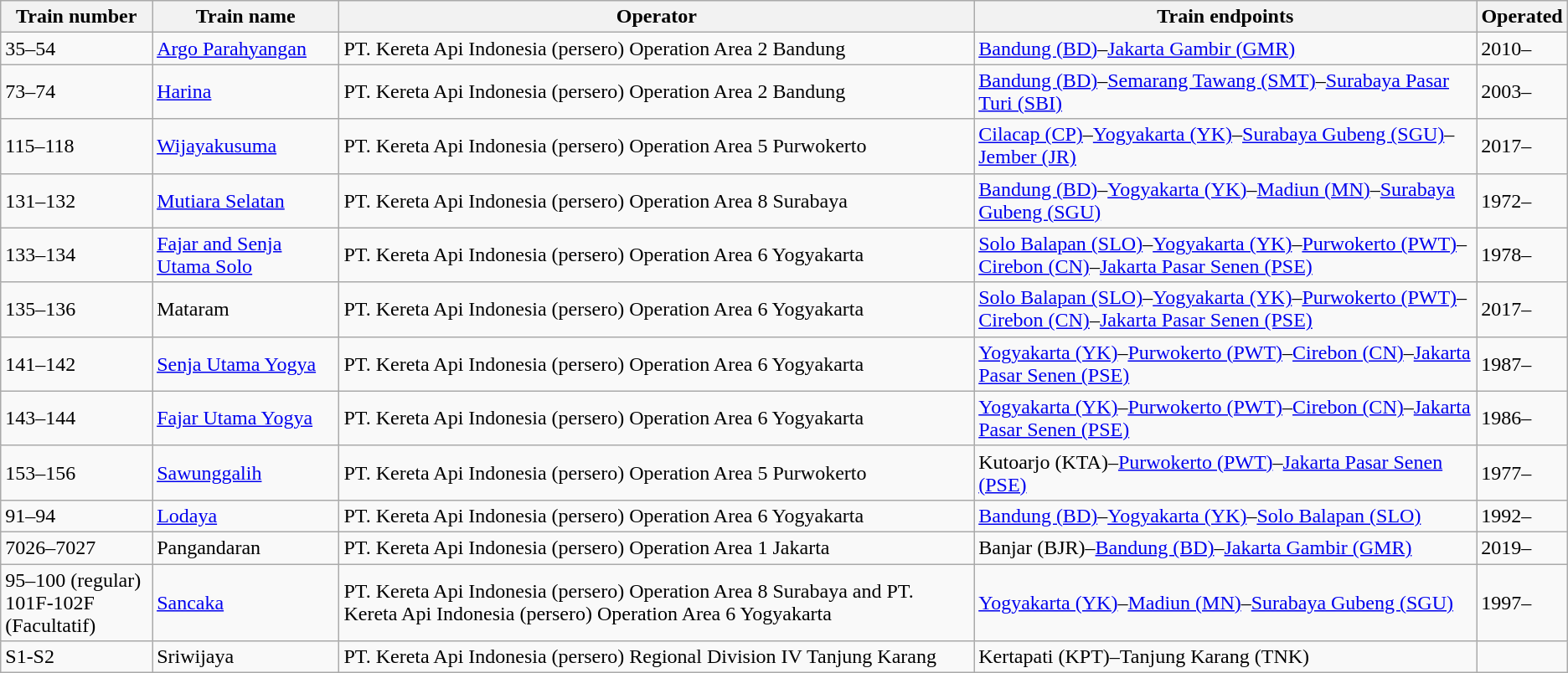<table class="wikitable sortable">
<tr>
<th>Train number</th>
<th>Train name</th>
<th>Operator</th>
<th>Train endpoints</th>
<th>Operated</th>
</tr>
<tr>
<td>35–54</td>
<td><a href='#'>Argo Parahyangan</a></td>
<td>PT. Kereta Api Indonesia (persero) Operation Area 2 Bandung</td>
<td><a href='#'>Bandung (BD)</a>–<a href='#'>Jakarta Gambir (GMR)</a></td>
<td>2010–</td>
</tr>
<tr>
<td>73–74</td>
<td><a href='#'>Harina</a></td>
<td>PT. Kereta Api Indonesia (persero) Operation Area 2 Bandung</td>
<td><a href='#'>Bandung (BD)</a>–<a href='#'>Semarang Tawang (SMT)</a>–<a href='#'>Surabaya Pasar Turi (SBI)</a></td>
<td>2003–</td>
</tr>
<tr>
<td>115–118</td>
<td><a href='#'>Wijayakusuma</a></td>
<td>PT. Kereta Api Indonesia (persero) Operation Area 5 Purwokerto</td>
<td><a href='#'>Cilacap (CP)</a>–<a href='#'>Yogyakarta (YK)</a>–<a href='#'>Surabaya Gubeng (SGU)</a>–<a href='#'>Jember (JR)</a></td>
<td>2017–</td>
</tr>
<tr>
<td>131–132</td>
<td><a href='#'>Mutiara Selatan</a></td>
<td>PT. Kereta Api Indonesia (persero) Operation Area 8 Surabaya</td>
<td><a href='#'>Bandung (BD)</a>–<a href='#'>Yogyakarta (YK)</a>–<a href='#'>Madiun (MN)</a>–<a href='#'>Surabaya Gubeng (SGU)</a></td>
<td>1972–</td>
</tr>
<tr>
<td>133–134</td>
<td><a href='#'>Fajar and Senja Utama Solo</a></td>
<td>PT. Kereta Api Indonesia (persero) Operation Area 6 Yogyakarta</td>
<td><a href='#'>Solo Balapan (SLO)</a>–<a href='#'>Yogyakarta (YK)</a>–<a href='#'>Purwokerto (PWT)</a>–<a href='#'>Cirebon (CN)</a>–<a href='#'>Jakarta Pasar Senen (PSE)</a></td>
<td>1978–</td>
</tr>
<tr>
<td>135–136</td>
<td>Mataram</td>
<td>PT. Kereta Api Indonesia (persero) Operation Area 6 Yogyakarta</td>
<td><a href='#'>Solo Balapan (SLO)</a>–<a href='#'>Yogyakarta (YK)</a>–<a href='#'>Purwokerto (PWT)</a>–<a href='#'>Cirebon (CN)</a>–<a href='#'>Jakarta Pasar Senen (PSE)</a></td>
<td>2017–</td>
</tr>
<tr>
<td>141–142</td>
<td><a href='#'>Senja Utama Yogya</a></td>
<td>PT. Kereta Api Indonesia (persero) Operation Area 6 Yogyakarta</td>
<td><a href='#'>Yogyakarta (YK)</a>–<a href='#'>Purwokerto (PWT)</a>–<a href='#'>Cirebon (CN)</a>–<a href='#'>Jakarta Pasar Senen (PSE)</a></td>
<td>1987–</td>
</tr>
<tr>
<td>143–144</td>
<td><a href='#'>Fajar Utama Yogya</a></td>
<td>PT. Kereta Api Indonesia (persero) Operation Area 6 Yogyakarta</td>
<td><a href='#'>Yogyakarta (YK)</a>–<a href='#'>Purwokerto (PWT)</a>–<a href='#'>Cirebon (CN)</a>–<a href='#'>Jakarta Pasar Senen (PSE)</a></td>
<td>1986–</td>
</tr>
<tr>
<td>153–156</td>
<td><a href='#'>Sawunggalih</a></td>
<td>PT. Kereta Api Indonesia (persero) Operation Area 5 Purwokerto</td>
<td>Kutoarjo (KTA)–<a href='#'>Purwokerto (PWT)</a>–<a href='#'>Jakarta Pasar Senen (PSE)</a></td>
<td>1977–</td>
</tr>
<tr>
<td>91–94</td>
<td><a href='#'>Lodaya</a></td>
<td>PT. Kereta Api Indonesia (persero) Operation Area 6 Yogyakarta</td>
<td><a href='#'>Bandung (BD)</a>–<a href='#'>Yogyakarta (YK)</a>–<a href='#'>Solo Balapan (SLO)</a></td>
<td>1992–</td>
</tr>
<tr>
<td>7026–7027</td>
<td>Pangandaran</td>
<td>PT. Kereta Api Indonesia (persero) Operation Area 1 Jakarta</td>
<td>Banjar (BJR)–<a href='#'>Bandung (BD)</a>–<a href='#'>Jakarta Gambir (GMR)</a></td>
<td>2019–</td>
</tr>
<tr>
<td>95–100 (regular)<br>101F-102F (Facultatif)</td>
<td><a href='#'>Sancaka</a></td>
<td>PT. Kereta Api Indonesia (persero) Operation Area 8 Surabaya and PT. Kereta Api Indonesia (persero) Operation Area 6 Yogyakarta</td>
<td><a href='#'>Yogyakarta (YK)</a>–<a href='#'>Madiun (MN)</a>–<a href='#'>Surabaya Gubeng (SGU)</a></td>
<td>1997–</td>
</tr>
<tr>
<td>S1-S2</td>
<td>Sriwijaya</td>
<td>PT. Kereta Api Indonesia (persero) Regional Division IV Tanjung Karang</td>
<td>Kertapati (KPT)–Tanjung Karang (TNK)</td>
<td></td>
</tr>
</table>
